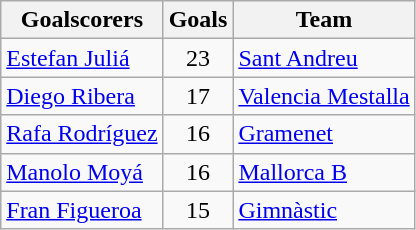<table class="wikitable sortable">
<tr>
<th>Goalscorers</th>
<th>Goals</th>
<th>Team</th>
</tr>
<tr>
<td> <a href='#'>Estefan Juliá</a></td>
<td align=center>23</td>
<td><a href='#'>Sant Andreu</a></td>
</tr>
<tr>
<td> <a href='#'>Diego Ribera</a></td>
<td align=center>17</td>
<td><a href='#'>Valencia Mestalla</a></td>
</tr>
<tr>
<td> <a href='#'>Rafa Rodríguez</a></td>
<td align=center>16</td>
<td><a href='#'>Gramenet</a></td>
</tr>
<tr>
<td> <a href='#'>Manolo Moyá</a></td>
<td align=center>16</td>
<td><a href='#'>Mallorca B</a></td>
</tr>
<tr>
<td> <a href='#'>Fran Figueroa</a></td>
<td align=center>15</td>
<td><a href='#'>Gimnàstic</a></td>
</tr>
</table>
